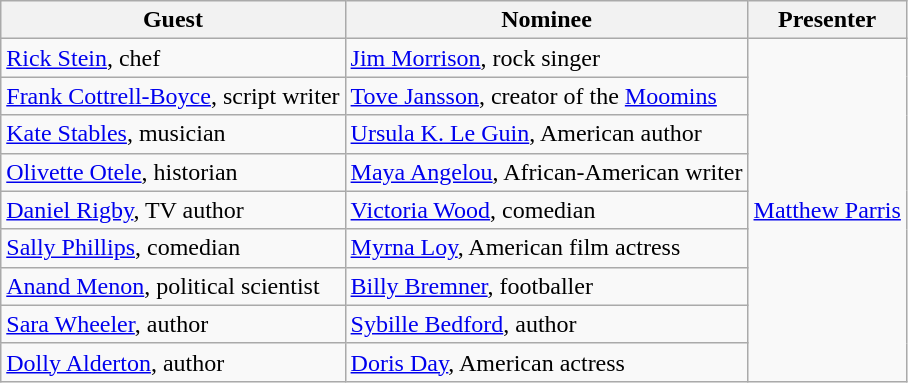<table class="wikitable">
<tr>
<th>Guest</th>
<th>Nominee</th>
<th>Presenter</th>
</tr>
<tr>
<td><a href='#'>Rick Stein</a>, chef</td>
<td><a href='#'>Jim Morrison</a>, rock singer</td>
<td rowspan="9"><a href='#'>Matthew Parris</a></td>
</tr>
<tr>
<td><a href='#'>Frank Cottrell-Boyce</a>, script writer</td>
<td><a href='#'>Tove Jansson</a>, creator of the <a href='#'>Moomins</a></td>
</tr>
<tr>
<td><a href='#'>Kate Stables</a>, musician</td>
<td><a href='#'>Ursula K. Le Guin</a>, American author</td>
</tr>
<tr>
<td><a href='#'>Olivette Otele</a>, historian</td>
<td><a href='#'>Maya Angelou</a>, African-American writer</td>
</tr>
<tr>
<td><a href='#'>Daniel Rigby</a>, TV author</td>
<td><a href='#'>Victoria Wood</a>, comedian</td>
</tr>
<tr>
<td><a href='#'>Sally Phillips</a>, comedian</td>
<td><a href='#'>Myrna Loy</a>, American film actress</td>
</tr>
<tr>
<td><a href='#'>Anand Menon</a>, political scientist</td>
<td><a href='#'>Billy Bremner</a>, footballer</td>
</tr>
<tr>
<td><a href='#'>Sara Wheeler</a>, author</td>
<td><a href='#'>Sybille Bedford</a>, author</td>
</tr>
<tr>
<td><a href='#'>Dolly Alderton</a>, author</td>
<td><a href='#'>Doris Day</a>, American actress</td>
</tr>
</table>
